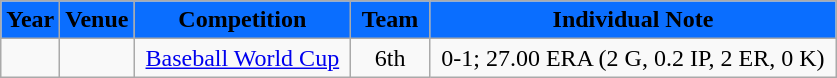<table class="wikitable">
<tr>
<th style="background:#0A6EFF"><span>Year</span></th>
<th style="background:#0A6EFF"><span>Venue</span></th>
<th style="background:#0A6EFF"><span>Competition</span></th>
<th style="background:#0A6EFF"><span> Team </span></th>
<th style="background:#0A6EFF"><span> Individual Note </span></th>
</tr>
<tr>
<td style="text-align:center">  </td>
<td>  </td>
<td> <a href='#'>Baseball World Cup</a> </td>
<td style="text-align:center">6th</td>
<td> 0-1; 27.00 ERA (2 G, 0.2 IP, 2 ER, 0 K) </td>
</tr>
</table>
